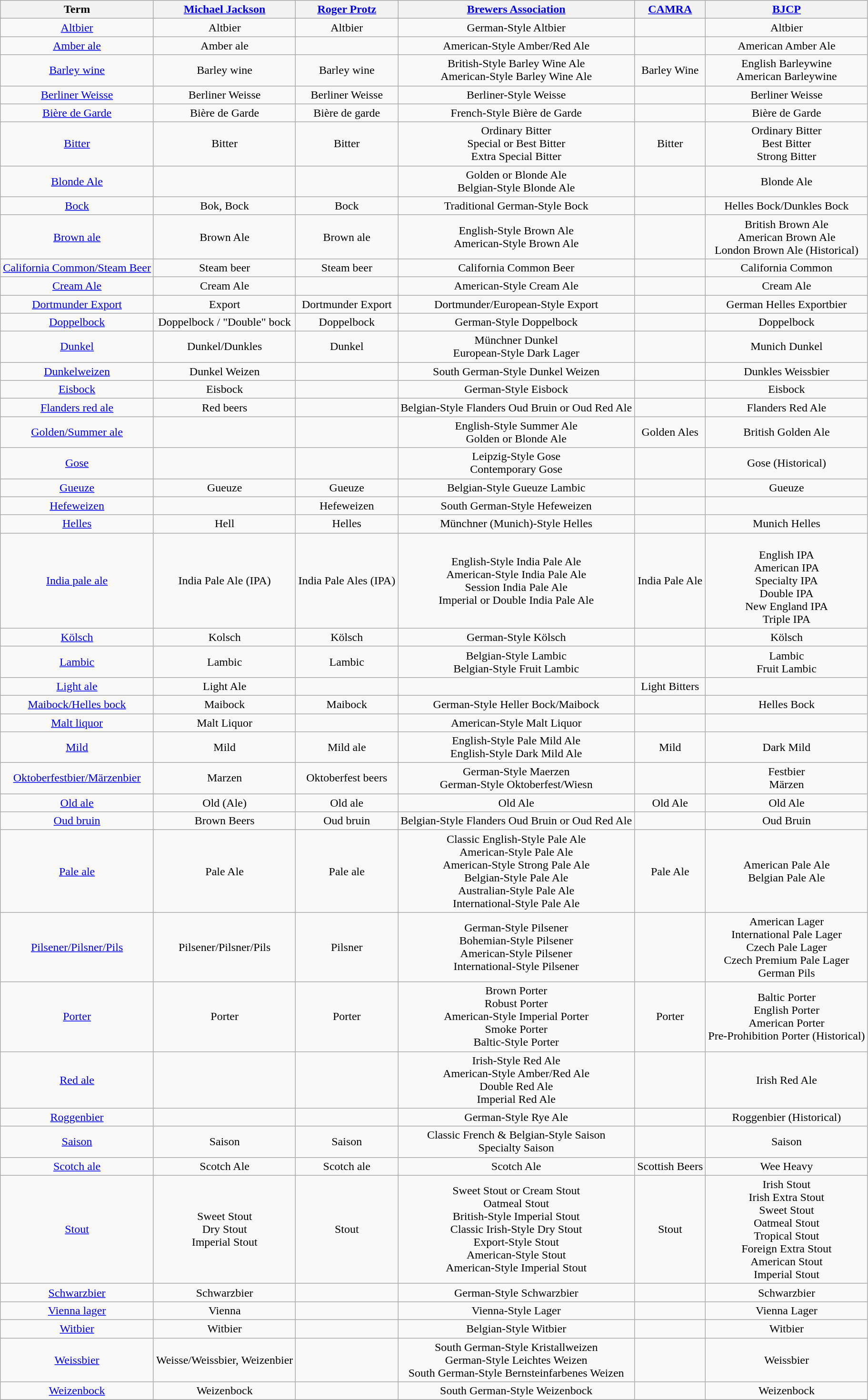<table class="wikitable sortable" style="text-align: center;">
<tr bgcolor="#efefef">
<th>Term</th>
<th><a href='#'>Michael Jackson</a></th>
<th><a href='#'>Roger Protz</a></th>
<th><a href='#'>Brewers Association</a></th>
<th><a href='#'>CAMRA</a></th>
<th><a href='#'>BJCP</a></th>
</tr>
<tr>
<td><a href='#'>Altbier</a></td>
<td>Altbier</td>
<td>Altbier</td>
<td>German-Style Altbier</td>
<td></td>
<td>Altbier</td>
</tr>
<tr>
<td><a href='#'>Amber ale</a></td>
<td>Amber ale</td>
<td></td>
<td>American-Style Amber/Red Ale</td>
<td></td>
<td>American Amber Ale</td>
</tr>
<tr>
<td><a href='#'>Barley wine</a></td>
<td>Barley wine</td>
<td>Barley wine</td>
<td>British-Style Barley Wine Ale<br>American-Style Barley Wine Ale</td>
<td>Barley Wine</td>
<td>English Barleywine<br>American Barleywine</td>
</tr>
<tr>
<td><a href='#'>Berliner Weisse</a></td>
<td>Berliner Weisse</td>
<td>Berliner Weisse</td>
<td>Berliner-Style Weisse</td>
<td></td>
<td>Berliner Weisse</td>
</tr>
<tr>
<td><a href='#'>Bière de Garde</a></td>
<td>Bière de Garde</td>
<td>Bière de garde</td>
<td>French-Style Bière de Garde</td>
<td></td>
<td>Bière de Garde</td>
</tr>
<tr>
<td><a href='#'>Bitter</a></td>
<td>Bitter</td>
<td>Bitter</td>
<td>Ordinary Bitter<br>Special or Best Bitter<br>Extra Special Bitter</td>
<td>Bitter</td>
<td>Ordinary Bitter<br>Best Bitter<br>Strong Bitter</td>
</tr>
<tr>
<td><a href='#'>Blonde Ale</a></td>
<td></td>
<td></td>
<td>Golden or Blonde Ale<br>Belgian-Style Blonde Ale</td>
<td></td>
<td>Blonde Ale</td>
</tr>
<tr>
<td><a href='#'>Bock</a></td>
<td>Bok, Bock</td>
<td>Bock</td>
<td>Traditional German-Style Bock</td>
<td></td>
<td>Helles Bock/Dunkles Bock</td>
</tr>
<tr>
<td><a href='#'>Brown ale</a></td>
<td>Brown Ale</td>
<td>Brown ale</td>
<td>English-Style Brown Ale<br>American-Style Brown Ale</td>
<td></td>
<td>British Brown Ale<br>American Brown Ale<br>London Brown Ale (Historical)</td>
</tr>
<tr>
<td><a href='#'>California Common/Steam Beer</a></td>
<td>Steam beer</td>
<td>Steam beer</td>
<td>California Common Beer</td>
<td></td>
<td>California Common</td>
</tr>
<tr>
<td><a href='#'>Cream Ale</a></td>
<td>Cream Ale</td>
<td></td>
<td>American-Style Cream Ale</td>
<td></td>
<td>Cream Ale</td>
</tr>
<tr>
<td><a href='#'>Dortmunder Export</a></td>
<td>Export</td>
<td>Dortmunder Export</td>
<td>Dortmunder/European-Style Export</td>
<td></td>
<td>German Helles Exportbier</td>
</tr>
<tr>
<td><a href='#'>Doppelbock</a></td>
<td>Doppelbock / "Double" bock</td>
<td>Doppelbock</td>
<td>German-Style Doppelbock</td>
<td></td>
<td>Doppelbock</td>
</tr>
<tr>
<td><a href='#'>Dunkel</a></td>
<td>Dunkel/Dunkles</td>
<td>Dunkel</td>
<td>Münchner Dunkel<br>European-Style Dark Lager</td>
<td></td>
<td>Munich Dunkel</td>
</tr>
<tr>
<td><a href='#'>Dunkelweizen</a></td>
<td>Dunkel Weizen</td>
<td></td>
<td>South German-Style Dunkel Weizen</td>
<td></td>
<td>Dunkles Weissbier</td>
</tr>
<tr>
<td><a href='#'>Eisbock</a></td>
<td>Eisbock</td>
<td></td>
<td>German-Style Eisbock</td>
<td></td>
<td>Eisbock</td>
</tr>
<tr>
<td><a href='#'>Flanders red ale</a></td>
<td>Red beers</td>
<td></td>
<td>Belgian-Style Flanders Oud Bruin or Oud Red Ale</td>
<td></td>
<td>Flanders Red Ale</td>
</tr>
<tr>
<td><a href='#'>Golden/Summer ale</a></td>
<td></td>
<td></td>
<td>English-Style Summer Ale<br>Golden or Blonde Ale</td>
<td>Golden Ales</td>
<td>British Golden Ale</td>
</tr>
<tr>
<td><a href='#'>Gose</a></td>
<td></td>
<td></td>
<td>Leipzig-Style Gose<br>Contemporary Gose</td>
<td></td>
<td>Gose (Historical)</td>
</tr>
<tr>
<td><a href='#'>Gueuze</a></td>
<td>Gueuze</td>
<td>Gueuze</td>
<td>Belgian-Style Gueuze Lambic</td>
<td></td>
<td>Gueuze</td>
</tr>
<tr>
<td><a href='#'>Hefeweizen</a></td>
<td></td>
<td>Hefeweizen</td>
<td>South German-Style Hefeweizen</td>
<td></td>
<td></td>
</tr>
<tr>
<td><a href='#'>Helles</a></td>
<td>Hell</td>
<td>Helles</td>
<td>Münchner (Munich)-Style Helles</td>
<td></td>
<td>Munich Helles</td>
</tr>
<tr>
<td><a href='#'>India pale ale</a></td>
<td>India Pale Ale (IPA)</td>
<td>India Pale Ales (IPA)</td>
<td>English-Style India Pale Ale<br>American-Style India Pale Ale<br>Session India Pale Ale<br>Imperial or Double India Pale Ale</td>
<td>India Pale Ale</td>
<td><br>English IPA<br>American IPA<br>Specialty IPA<br>Double IPA<br>New England IPA<br>Triple IPA</td>
</tr>
<tr>
<td><a href='#'>Kölsch</a></td>
<td>Kolsch</td>
<td>Kölsch</td>
<td>German-Style Kölsch</td>
<td></td>
<td>Kölsch</td>
</tr>
<tr>
<td><a href='#'>Lambic</a></td>
<td>Lambic</td>
<td>Lambic</td>
<td>Belgian-Style Lambic<br>Belgian-Style Fruit Lambic</td>
<td></td>
<td>Lambic<br>Fruit Lambic</td>
</tr>
<tr>
<td><a href='#'>Light ale</a></td>
<td>Light Ale</td>
<td></td>
<td></td>
<td>Light Bitters</td>
<td></td>
</tr>
<tr>
<td><a href='#'>Maibock/Helles bock</a></td>
<td>Maibock</td>
<td>Maibock</td>
<td>German-Style Heller Bock/Maibock</td>
<td></td>
<td>Helles Bock</td>
</tr>
<tr>
<td><a href='#'>Malt liquor</a></td>
<td>Malt Liquor</td>
<td></td>
<td>American-Style Malt Liquor</td>
<td></td>
<td></td>
</tr>
<tr>
<td><a href='#'>Mild</a></td>
<td>Mild</td>
<td>Mild ale</td>
<td>English-Style Pale Mild Ale<br>English-Style Dark Mild Ale</td>
<td>Mild</td>
<td>Dark Mild</td>
</tr>
<tr>
<td><a href='#'>Oktoberfestbier/Märzenbier</a></td>
<td>Marzen</td>
<td>Oktoberfest beers</td>
<td>German-Style Maerzen<br>German-Style Oktoberfest/Wiesn</td>
<td></td>
<td>Festbier<br>Märzen</td>
</tr>
<tr>
<td><a href='#'>Old ale</a></td>
<td>Old (Ale)</td>
<td>Old ale</td>
<td>Old Ale</td>
<td>Old Ale</td>
<td>Old Ale</td>
</tr>
<tr>
<td><a href='#'>Oud bruin</a></td>
<td>Brown Beers</td>
<td>Oud bruin</td>
<td>Belgian-Style Flanders Oud Bruin or Oud Red Ale</td>
<td></td>
<td>Oud Bruin</td>
</tr>
<tr>
<td><a href='#'>Pale ale</a></td>
<td>Pale Ale</td>
<td>Pale ale</td>
<td>Classic English-Style Pale Ale<br>American-Style Pale Ale<br>American-Style Strong Pale Ale<br>Belgian-Style Pale Ale<br>Australian-Style Pale Ale<br>International-Style Pale Ale</td>
<td>Pale Ale</td>
<td>American Pale Ale<br>Belgian Pale Ale</td>
</tr>
<tr>
<td><a href='#'>Pilsener/Pilsner/Pils</a></td>
<td>Pilsener/Pilsner/Pils</td>
<td>Pilsner</td>
<td>German-Style Pilsener<br>Bohemian-Style Pilsener<br>American-Style Pilsener<br>International-Style Pilsener</td>
<td></td>
<td>American Lager<br>International Pale Lager<br>Czech Pale Lager<br>Czech Premium Pale Lager<br>German Pils</td>
</tr>
<tr>
<td><a href='#'>Porter</a></td>
<td>Porter</td>
<td>Porter</td>
<td>Brown Porter<br>Robust Porter<br>American-Style Imperial Porter<br>Smoke Porter<br>Baltic-Style Porter</td>
<td>Porter</td>
<td>Baltic Porter<br>English Porter<br>American Porter<br>Pre-Prohibition Porter (Historical)</td>
</tr>
<tr>
<td><a href='#'>Red ale</a></td>
<td></td>
<td></td>
<td>Irish-Style Red Ale<br>American-Style Amber/Red Ale<br>Double Red Ale<br>Imperial Red Ale</td>
<td></td>
<td>Irish Red Ale</td>
</tr>
<tr>
<td><a href='#'>Roggenbier</a></td>
<td></td>
<td></td>
<td>German-Style Rye Ale</td>
<td></td>
<td>Roggenbier (Historical)</td>
</tr>
<tr>
<td><a href='#'>Saison</a></td>
<td>Saison</td>
<td>Saison</td>
<td>Classic French & Belgian-Style Saison<br>Specialty Saison</td>
<td></td>
<td>Saison</td>
</tr>
<tr>
<td><a href='#'>Scotch ale</a></td>
<td>Scotch Ale</td>
<td>Scotch ale</td>
<td>Scotch Ale</td>
<td>Scottish Beers</td>
<td>Wee Heavy</td>
</tr>
<tr>
<td><a href='#'>Stout</a></td>
<td>Sweet Stout<br>Dry Stout<br>Imperial Stout</td>
<td>Stout</td>
<td>Sweet Stout or Cream Stout<br>Oatmeal Stout<br>British-Style Imperial Stout<br>Classic Irish-Style Dry Stout<br>Export-Style Stout<br>American-Style Stout<br>American-Style Imperial Stout</td>
<td>Stout</td>
<td>Irish Stout<br>Irish Extra Stout<br>Sweet Stout<br>Oatmeal Stout<br>Tropical Stout<br>Foreign Extra Stout<br>American Stout<br>Imperial Stout</td>
</tr>
<tr>
<td><a href='#'>Schwarzbier</a></td>
<td>Schwarzbier</td>
<td></td>
<td>German-Style Schwarzbier</td>
<td></td>
<td>Schwarzbier</td>
</tr>
<tr>
<td><a href='#'>Vienna lager</a></td>
<td>Vienna</td>
<td></td>
<td>Vienna-Style Lager</td>
<td></td>
<td>Vienna Lager</td>
</tr>
<tr>
<td><a href='#'>Witbier</a></td>
<td>Witbier</td>
<td></td>
<td>Belgian-Style Witbier</td>
<td></td>
<td>Witbier</td>
</tr>
<tr>
<td><a href='#'>Weissbier</a></td>
<td>Weisse/Weissbier, Weizenbier</td>
<td></td>
<td>South German-Style Kristallweizen<br>German-Style Leichtes Weizen<br>South German-Style Bernsteinfarbenes Weizen</td>
<td></td>
<td>Weissbier</td>
</tr>
<tr>
<td><a href='#'>Weizenbock</a></td>
<td>Weizenbock</td>
<td></td>
<td>South German-Style Weizenbock</td>
<td></td>
<td>Weizenbock</td>
</tr>
<tr>
</tr>
</table>
